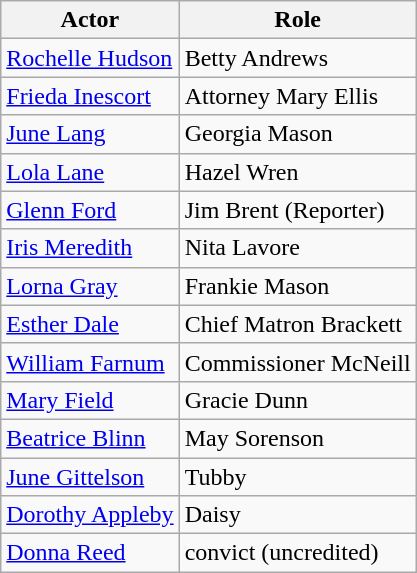<table class="wikitable">
<tr>
<th>Actor</th>
<th>Role</th>
</tr>
<tr>
<td><a href='#'>Rochelle Hudson</a></td>
<td>Betty Andrews</td>
</tr>
<tr>
<td><a href='#'>Frieda Inescort</a></td>
<td>Attorney Mary Ellis</td>
</tr>
<tr>
<td><a href='#'>June Lang</a></td>
<td>Georgia Mason</td>
</tr>
<tr>
<td><a href='#'>Lola Lane</a></td>
<td>Hazel Wren</td>
</tr>
<tr>
<td><a href='#'>Glenn Ford</a></td>
<td>Jim Brent (Reporter)</td>
</tr>
<tr>
<td><a href='#'>Iris Meredith</a></td>
<td>Nita Lavore</td>
</tr>
<tr>
<td><a href='#'>Lorna Gray</a></td>
<td>Frankie Mason</td>
</tr>
<tr>
<td><a href='#'>Esther Dale</a></td>
<td>Chief Matron Brackett</td>
</tr>
<tr>
<td><a href='#'>William Farnum</a></td>
<td>Commissioner McNeill</td>
</tr>
<tr>
<td><a href='#'>Mary Field</a></td>
<td>Gracie Dunn</td>
</tr>
<tr>
<td><a href='#'>Beatrice Blinn</a></td>
<td>May Sorenson</td>
</tr>
<tr>
<td><a href='#'>June Gittelson</a></td>
<td>Tubby</td>
</tr>
<tr>
<td><a href='#'>Dorothy Appleby</a></td>
<td>Daisy</td>
</tr>
<tr>
<td><a href='#'>Donna Reed</a></td>
<td>convict (uncredited)</td>
</tr>
</table>
